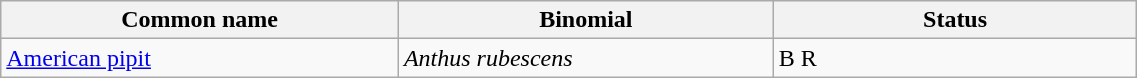<table width=60% class="wikitable">
<tr>
<th width=35%>Common name</th>
<th width=33%>Binomial</th>
<th width=32%>Status</th>
</tr>
<tr>
<td><a href='#'>American pipit</a></td>
<td><em>Anthus rubescens</em></td>
<td>B R</td>
</tr>
</table>
